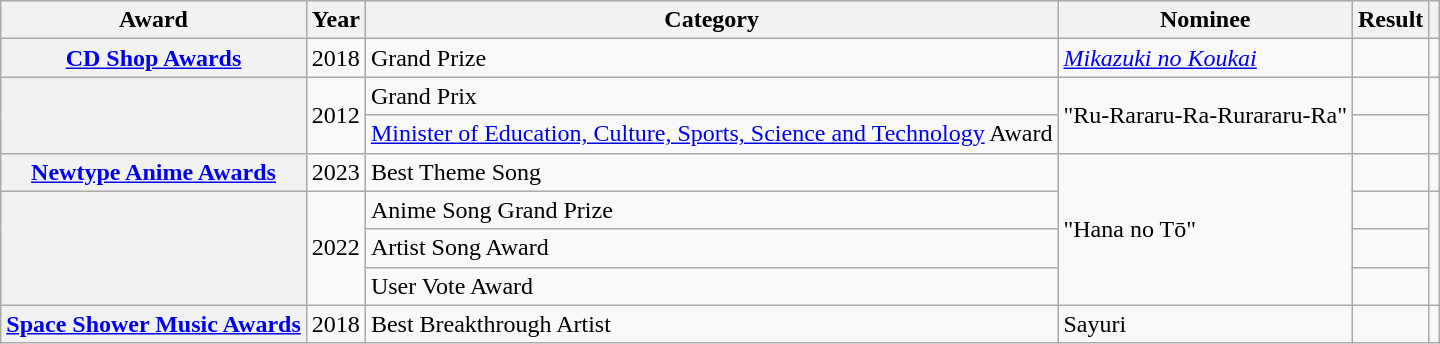<table class="wikitable sortable plainrowheaders">
<tr>
<th scope="col">Award</th>
<th scope="col">Year</th>
<th scope="col">Category</th>
<th scope="col">Nominee</th>
<th scope="col">Result</th>
<th scope="col" class="unsortable"></th>
</tr>
<tr>
<th scope="row"><a href='#'>CD Shop Awards</a></th>
<td>2018</td>
<td>Grand Prize</td>
<td><em><a href='#'>Mikazuki no Koukai</a></em></td>
<td></td>
<td align="center"></td>
</tr>
<tr>
<th scope="row" rowspan="2"></th>
<td rowspan="2">2012</td>
<td>Grand Prix</td>
<td rowspan="2">"Ru-Rararu-Ra-Rurararu-Ra"</td>
<td></td>
<td align="center" rowspan="2"><br></td>
</tr>
<tr>
<td><a href='#'>Minister of Education, Culture, Sports, Science and Technology</a> Award</td>
<td></td>
</tr>
<tr>
<th scope="row"><a href='#'>Newtype Anime Awards</a></th>
<td>2023</td>
<td>Best Theme Song</td>
<td rowspan="4">"Hana no Tō"</td>
<td></td>
<td align="center"></td>
</tr>
<tr>
<th scope="row" rowspan="3"></th>
<td rowspan="3">2022</td>
<td>Anime Song Grand Prize</td>
<td></td>
<td align="center" rowspan="3"></td>
</tr>
<tr>
<td>Artist Song Award</td>
<td></td>
</tr>
<tr>
<td>User Vote Award</td>
<td></td>
</tr>
<tr>
<th scope="row"><a href='#'>Space Shower Music Awards</a></th>
<td>2018</td>
<td>Best Breakthrough Artist</td>
<td>Sayuri</td>
<td></td>
<td align="center"></td>
</tr>
</table>
